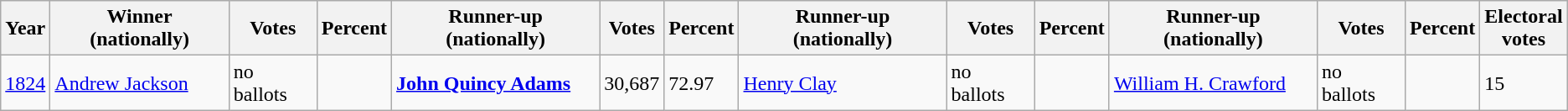<table class="wikitable sortable">
<tr>
<th data-sort-type="number">Year</th>
<th>Winner (nationally)</th>
<th data-sort-type="number">Votes</th>
<th data-sort-type="number">Percent</th>
<th>Runner-up (nationally)</th>
<th data-sort-type="number">Votes</th>
<th data-sort-type="number">Percent</th>
<th>Runner-up (nationally)</th>
<th data-sort-type="number">Votes</th>
<th data-sort-type="number">Percent</th>
<th>Runner-up (nationally)</th>
<th data-sort-type="number">Votes</th>
<th data-sort-type="number">Percent</th>
<th data-sort-type="number">Electoral<br>votes</th>
</tr>
<tr>
<td style"text-align:left"><a href='#'>1824</a></td>
<td><a href='#'>Andrew Jackson</a></td>
<td>no ballots</td>
<td></td>
<td><strong><a href='#'>John Quincy Adams</a></strong></td>
<td>30,687</td>
<td>72.97</td>
<td><a href='#'>Henry Clay</a></td>
<td>no ballots</td>
<td></td>
<td><a href='#'>William H. Crawford</a></td>
<td>no ballots</td>
<td></td>
<td>15</td>
</tr>
</table>
